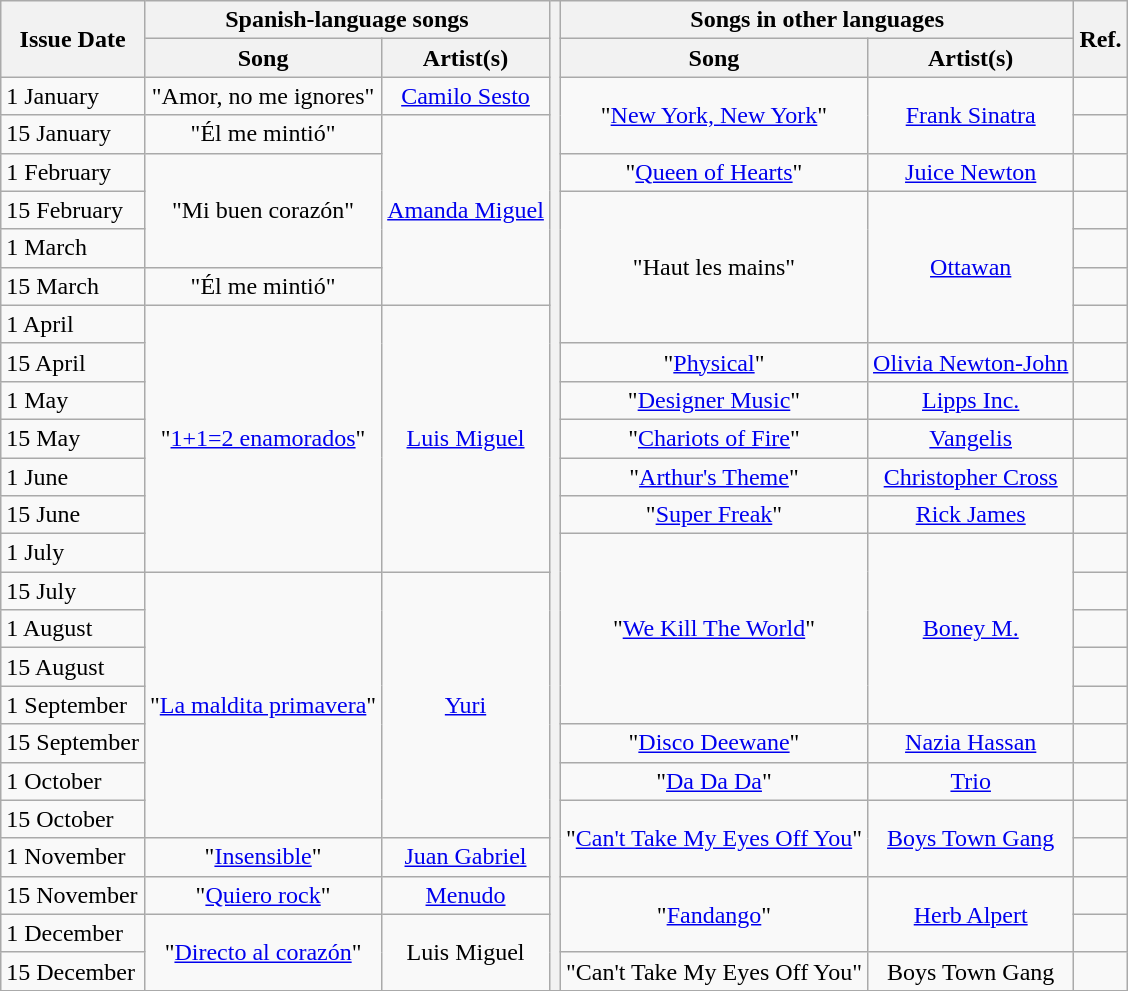<table class="wikitable">
<tr>
<th style="text-align: center;" rowspan="2">Issue Date</th>
<th style="text-align: center;" colspan="2">Spanish-language songs</th>
<th style="text-align: center;" colspan="1" rowspan="26"></th>
<th style="text-align: center;" colspan="2">Songs in other languages</th>
<th style="text-align: center;" rowspan="2">Ref.</th>
</tr>
<tr>
<th>Song</th>
<th>Artist(s)</th>
<th>Song</th>
<th>Artist(s)</th>
</tr>
<tr>
<td>1 January</td>
<td align="center">"Amor, no me ignores"</td>
<td align="center"><a href='#'>Camilo Sesto</a></td>
<td align="center" rowspan="2">"<a href='#'>New York, New York</a>"</td>
<td align="center" rowspan="2"><a href='#'>Frank Sinatra</a></td>
<td align="center" rowspan="1"></td>
</tr>
<tr>
<td>15 January</td>
<td align="center">"Él me mintió"</td>
<td align="center" rowspan="5"><a href='#'>Amanda Miguel</a></td>
<td align="center" rowspan="1"></td>
</tr>
<tr>
<td>1 February</td>
<td align="center" rowspan="3">"Mi buen corazón"</td>
<td align="center">"<a href='#'>Queen of Hearts</a>"</td>
<td align="center"><a href='#'>Juice Newton</a></td>
<td align="center" rowspan="1"></td>
</tr>
<tr>
<td>15 February</td>
<td align="center" rowspan="4">"Haut les mains"</td>
<td align="center" rowspan="4"><a href='#'>Ottawan</a></td>
<td align="center" rowspan="1"></td>
</tr>
<tr>
<td>1 March</td>
<td align="center" rowspan="1"></td>
</tr>
<tr>
<td>15 March</td>
<td align="center">"Él me mintió"</td>
<td align="center" rowspan="1"></td>
</tr>
<tr>
<td>1 April</td>
<td align="center" rowspan="7">"<a href='#'>1+1=2 enamorados</a>"</td>
<td align="center" rowspan="7"><a href='#'>Luis Miguel</a></td>
<td align="center" rowspan="1"></td>
</tr>
<tr>
<td>15 April</td>
<td align="center" rowspan="1">"<a href='#'>Physical</a>"</td>
<td align="center" rowspan="1"><a href='#'>Olivia Newton-John</a></td>
<td align="center" rowspan="1"></td>
</tr>
<tr>
<td>1 May</td>
<td align="center">"<a href='#'>Designer Music</a>"</td>
<td align="center"><a href='#'>Lipps Inc.</a></td>
<td align="center" rowspan="1"></td>
</tr>
<tr>
<td>15 May</td>
<td align="center">"<a href='#'>Chariots of Fire</a>"</td>
<td align="center"><a href='#'>Vangelis</a></td>
<td align="center" rowspan="1"></td>
</tr>
<tr>
<td>1 June</td>
<td align="center">"<a href='#'>Arthur's Theme</a>"</td>
<td align="center"><a href='#'>Christopher Cross</a></td>
<td align="center" rowspan="1"></td>
</tr>
<tr>
<td>15 June</td>
<td align="center">"<a href='#'>Super Freak</a>"</td>
<td align="center"><a href='#'>Rick James</a></td>
<td align="center" rowspan="1"></td>
</tr>
<tr>
<td>1 July</td>
<td align="center" rowspan="5">"<a href='#'>We Kill The World</a>"</td>
<td align="center" rowspan="5"><a href='#'>Boney M.</a></td>
<td align="center" rowspan="1"></td>
</tr>
<tr>
<td>15 July</td>
<td align="center" rowspan="7">"<a href='#'>La maldita primavera</a>"</td>
<td align="center" rowspan="7"><a href='#'>Yuri</a></td>
<td align="center" rowspan="1"></td>
</tr>
<tr>
<td>1 August</td>
<td align="center" rowspan="1"></td>
</tr>
<tr>
<td>15 August</td>
<td align="center" rowspan="1"></td>
</tr>
<tr>
<td>1 September</td>
<td align="center" rowspan="1"></td>
</tr>
<tr>
<td>15 September</td>
<td align="center">"<a href='#'>Disco Deewane</a>"</td>
<td align="center"><a href='#'>Nazia Hassan</a></td>
<td align="center" rowspan="1"></td>
</tr>
<tr>
<td>1 October</td>
<td align="center">"<a href='#'>Da Da Da</a>"</td>
<td align="center"><a href='#'>Trio</a></td>
<td align="center" rowspan="1"></td>
</tr>
<tr>
<td>15 October</td>
<td align="center" rowspan="2">"<a href='#'>Can't Take My Eyes Off You</a>"</td>
<td align="center" rowspan="2"><a href='#'>Boys Town Gang</a></td>
<td align="center" rowspan="1"></td>
</tr>
<tr>
<td>1 November</td>
<td align="center" rowspan="1">"<a href='#'>Insensible</a>"</td>
<td align="center" rowspan="1"><a href='#'>Juan Gabriel</a></td>
<td align="center" rowspan="1"></td>
</tr>
<tr>
<td>15 November</td>
<td align="center">"<a href='#'>Quiero rock</a>"</td>
<td align="center"><a href='#'>Menudo</a></td>
<td align="center" rowspan="2">"<a href='#'>Fandango</a>"</td>
<td align="center" rowspan="2"><a href='#'>Herb Alpert</a></td>
<td align="center" rowspan="1"></td>
</tr>
<tr>
<td>1 December</td>
<td align="center" rowspan="2">"<a href='#'>Directo al corazón</a>"</td>
<td align="center" rowspan="2">Luis Miguel</td>
<td align="center" rowspan="1"></td>
</tr>
<tr>
<td>15 December</td>
<td align="center" rowspan="1">"Can't Take My Eyes Off You"</td>
<td align="center" rowspan="1">Boys Town Gang</td>
<td align="center" rowspan="1"></td>
</tr>
<tr>
</tr>
</table>
